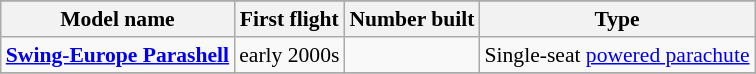<table class="wikitable" align=center style="font-size:90%;">
<tr>
</tr>
<tr style="background:#efefef;">
<th>Model name</th>
<th>First flight</th>
<th>Number built</th>
<th>Type</th>
</tr>
<tr>
<td align=left><strong><a href='#'>Swing-Europe Parashell</a></strong></td>
<td align=center>early 2000s</td>
<td align=center></td>
<td align=left>Single-seat <a href='#'>powered parachute</a></td>
</tr>
<tr>
</tr>
</table>
